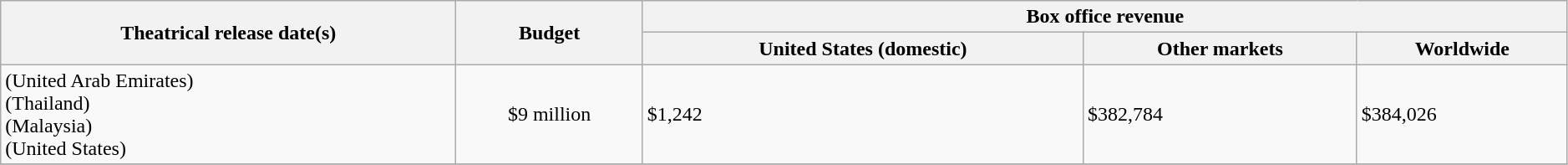<table class="wikitable" width=99% border="1">
<tr>
<th rowspan="2"  align="center"><strong>Theatrical release date(s)</strong></th>
<th rowspan="2"   align="center"><strong>Budget</strong></th>
<th colspan="3"  align="center"><strong>Box office revenue</strong></th>
</tr>
<tr>
<th align="center"><strong>United States (domestic)</strong></th>
<th align="center"><strong>Other markets</strong></th>
<th align="center"><strong>Worldwide</strong></th>
</tr>
<tr>
<td> (United Arab Emirates)<br> (Thailand)<br> (Malaysia)<br> (United States)</td>
<td align="center">$9 million</td>
<td>$1,242</td>
<td>$382,784</td>
<td>$384,026</td>
</tr>
<tr>
</tr>
</table>
